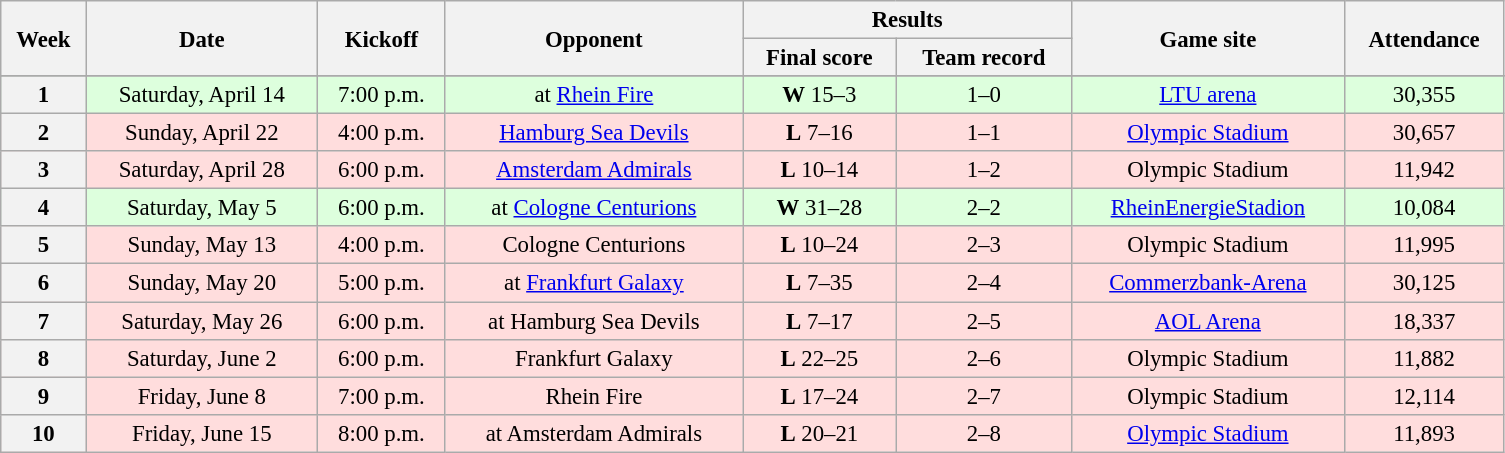<table class="wikitable" style="font-size:95%; text-align:center; width:66em">
<tr>
<th rowspan="2">Week</th>
<th rowspan="2">Date</th>
<th rowspan="2">Kickoff </th>
<th rowspan="2">Opponent</th>
<th colspan="2">Results</th>
<th rowspan="2">Game site</th>
<th rowspan="2">Attendance</th>
</tr>
<tr>
<th>Final score</th>
<th>Team record</th>
</tr>
<tr>
</tr>
<tr bgcolor="#DDFFDD">
<th>1</th>
<td>Saturday, April 14</td>
<td>7:00 p.m.</td>
<td>at <a href='#'>Rhein Fire</a></td>
<td><strong>W</strong> 15–3</td>
<td>1–0</td>
<td><a href='#'>LTU arena</a></td>
<td>30,355</td>
</tr>
<tr bgcolor="#FFDDDD">
<th>2</th>
<td>Sunday, April 22</td>
<td>4:00 p.m.</td>
<td><a href='#'>Hamburg Sea Devils</a></td>
<td><strong>L</strong> 7–16</td>
<td>1–1</td>
<td><a href='#'>Olympic Stadium</a></td>
<td>30,657</td>
</tr>
<tr bgcolor="#FFDDDD">
<th>3</th>
<td>Saturday, April 28</td>
<td>6:00 p.m.</td>
<td><a href='#'>Amsterdam Admirals</a></td>
<td><strong>L</strong> 10–14</td>
<td>1–2</td>
<td>Olympic Stadium</td>
<td>11,942</td>
</tr>
<tr bgcolor="#DDFFDD">
<th>4</th>
<td>Saturday, May 5</td>
<td>6:00 p.m.</td>
<td>at <a href='#'>Cologne Centurions</a></td>
<td><strong>W</strong> 31–28</td>
<td>2–2</td>
<td><a href='#'>RheinEnergieStadion</a></td>
<td>10,084</td>
</tr>
<tr bgcolor="#FFDDDD">
<th>5</th>
<td>Sunday, May 13</td>
<td>4:00 p.m.</td>
<td>Cologne Centurions</td>
<td><strong>L</strong> 10–24</td>
<td>2–3</td>
<td>Olympic Stadium</td>
<td>11,995</td>
</tr>
<tr bgcolor="#FFDDDD">
<th>6</th>
<td>Sunday, May 20</td>
<td>5:00 p.m.</td>
<td>at <a href='#'>Frankfurt Galaxy</a></td>
<td><strong>L</strong> 7–35</td>
<td>2–4</td>
<td><a href='#'>Commerzbank-Arena</a></td>
<td>30,125</td>
</tr>
<tr bgcolor="#FFDDDD">
<th>7</th>
<td>Saturday, May 26</td>
<td>6:00 p.m.</td>
<td>at Hamburg Sea Devils</td>
<td><strong>L</strong> 7–17</td>
<td>2–5</td>
<td><a href='#'>AOL Arena</a></td>
<td>18,337</td>
</tr>
<tr bgcolor="#FFDDDD">
<th>8</th>
<td>Saturday, June 2</td>
<td>6:00 p.m.</td>
<td>Frankfurt Galaxy</td>
<td><strong>L</strong> 22–25</td>
<td>2–6</td>
<td>Olympic Stadium</td>
<td>11,882</td>
</tr>
<tr bgcolor="#FFDDDD">
<th>9</th>
<td>Friday, June 8</td>
<td>7:00 p.m.</td>
<td>Rhein Fire</td>
<td><strong>L</strong> 17–24</td>
<td>2–7</td>
<td>Olympic Stadium</td>
<td>12,114</td>
</tr>
<tr style="background:#FFDDDD">
<th>10</th>
<td>Friday, June 15</td>
<td>8:00 p.m.</td>
<td>at Amsterdam Admirals</td>
<td><strong>L</strong> 20–21</td>
<td>2–8</td>
<td><a href='#'>Olympic Stadium</a></td>
<td>11,893</td>
</tr>
</table>
